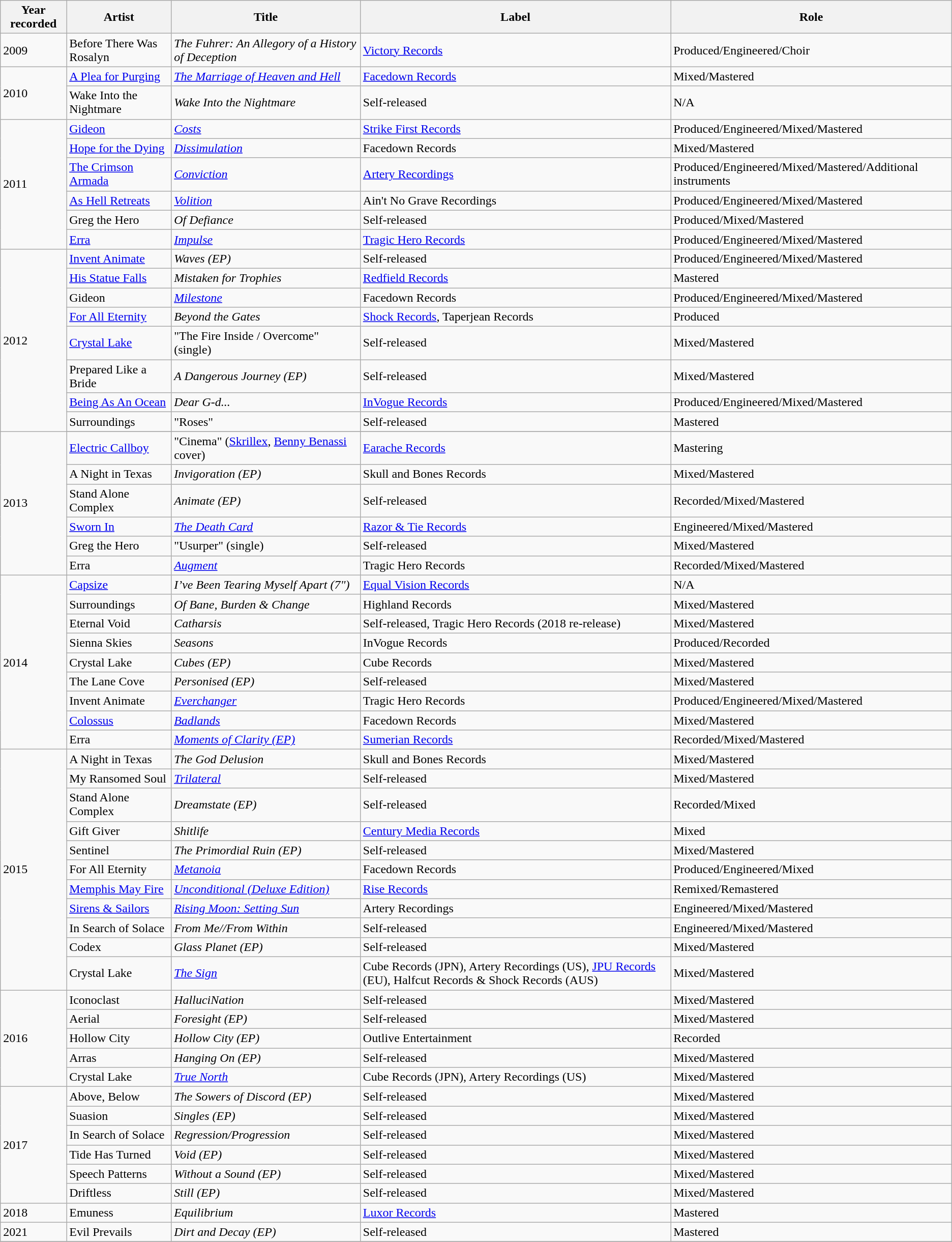<table class="wikitable sortable">
<tr>
<th>Year recorded</th>
<th>Artist</th>
<th>Title</th>
<th>Label</th>
<th>Role</th>
</tr>
<tr>
<td rowspan=1>2009</td>
<td>Before There Was Rosalyn</td>
<td><em>The Fuhrer: An Allegory of a History of Deception</em></td>
<td><a href='#'>Victory Records</a></td>
<td>Produced/Engineered/Choir</td>
</tr>
<tr>
<td rowspan=2>2010</td>
<td><a href='#'>A Plea for Purging</a></td>
<td><em><a href='#'>The Marriage of Heaven and Hell</a></em></td>
<td><a href='#'>Facedown Records</a></td>
<td>Mixed/Mastered</td>
</tr>
<tr>
<td>Wake Into the Nightmare</td>
<td><em>Wake Into the Nightmare</em></td>
<td>Self-released</td>
<td>N/A</td>
</tr>
<tr>
<td rowspan=6>2011</td>
<td><a href='#'>Gideon</a></td>
<td><em><a href='#'>Costs</a></em></td>
<td><a href='#'>Strike First Records</a></td>
<td>Produced/Engineered/Mixed/Mastered</td>
</tr>
<tr>
<td><a href='#'>Hope for the Dying</a></td>
<td><em><a href='#'>Dissimulation</a></em></td>
<td>Facedown Records</td>
<td>Mixed/Mastered</td>
</tr>
<tr>
<td><a href='#'>The Crimson Armada</a></td>
<td><em><a href='#'>Conviction</a></em></td>
<td><a href='#'>Artery Recordings</a></td>
<td>Produced/Engineered/Mixed/Mastered/Additional instruments</td>
</tr>
<tr>
<td><a href='#'>As Hell Retreats</a></td>
<td><em><a href='#'>Volition</a></em></td>
<td>Ain't No Grave Recordings</td>
<td>Produced/Engineered/Mixed/Mastered</td>
</tr>
<tr>
<td>Greg the Hero</td>
<td><em>Of Defiance</em></td>
<td>Self-released</td>
<td>Produced/Mixed/Mastered</td>
</tr>
<tr>
<td><a href='#'>Erra</a></td>
<td><em><a href='#'>Impulse</a></em></td>
<td><a href='#'>Tragic Hero Records</a></td>
<td>Produced/Engineered/Mixed/Mastered</td>
</tr>
<tr>
<td rowspan=8>2012</td>
<td><a href='#'>Invent Animate</a></td>
<td><em>Waves (EP)</em></td>
<td>Self-released</td>
<td>Produced/Engineered/Mixed/Mastered</td>
</tr>
<tr>
<td><a href='#'>His Statue Falls</a></td>
<td><em>Mistaken for Trophies</em></td>
<td><a href='#'>Redfield Records</a></td>
<td>Mastered</td>
</tr>
<tr>
<td>Gideon</td>
<td><em><a href='#'>Milestone</a></em></td>
<td>Facedown Records</td>
<td>Produced/Engineered/Mixed/Mastered</td>
</tr>
<tr>
<td><a href='#'>For All Eternity</a></td>
<td><em>Beyond the Gates</em></td>
<td><a href='#'>Shock Records</a>, Taperjean Records</td>
<td>Produced</td>
</tr>
<tr>
<td><a href='#'>Crystal Lake</a></td>
<td>"The Fire Inside / Overcome" (single)</td>
<td>Self-released</td>
<td>Mixed/Mastered</td>
</tr>
<tr>
<td>Prepared Like a Bride</td>
<td><em>A Dangerous Journey (EP)</em></td>
<td>Self-released</td>
<td>Mixed/Mastered</td>
</tr>
<tr>
<td><a href='#'>Being As An Ocean</a></td>
<td><em>Dear G-d...</em></td>
<td><a href='#'>InVogue Records</a></td>
<td>Produced/Engineered/Mixed/Mastered</td>
</tr>
<tr>
<td>Surroundings</td>
<td>"Roses"</td>
<td>Self-released</td>
<td>Mastered</td>
</tr>
<tr>
<td rowspan=7>2013</td>
</tr>
<tr>
<td><a href='#'>Electric Callboy</a></td>
<td>"Cinema" (<a href='#'>Skrillex</a>, <a href='#'>Benny Benassi</a> cover)</td>
<td><a href='#'>Earache Records</a></td>
<td>Mastering</td>
</tr>
<tr>
<td>A Night in Texas</td>
<td><em>Invigoration (EP)</em></td>
<td>Skull and Bones Records</td>
<td>Mixed/Mastered</td>
</tr>
<tr>
<td>Stand Alone Complex</td>
<td><em>Animate (EP)</em></td>
<td>Self-released</td>
<td>Recorded/Mixed/Mastered</td>
</tr>
<tr>
<td><a href='#'>Sworn In</a></td>
<td><em><a href='#'>The Death Card</a></em></td>
<td><a href='#'>Razor & Tie Records</a></td>
<td>Engineered/Mixed/Mastered</td>
</tr>
<tr>
<td>Greg the Hero</td>
<td>"Usurper" (single)</td>
<td>Self-released</td>
<td>Mixed/Mastered</td>
</tr>
<tr>
<td>Erra</td>
<td><em><a href='#'>Augment</a></em></td>
<td>Tragic Hero Records</td>
<td>Recorded/Mixed/Mastered</td>
</tr>
<tr>
<td rowspan=9>2014</td>
<td><a href='#'>Capsize</a></td>
<td><em>I’ve Been Tearing Myself Apart (7")</em></td>
<td><a href='#'>Equal Vision Records</a></td>
<td>N/A</td>
</tr>
<tr>
<td>Surroundings</td>
<td><em>Of Bane, Burden & Change</em></td>
<td>Highland Records</td>
<td>Mixed/Mastered</td>
</tr>
<tr>
<td>Eternal Void</td>
<td><em>Catharsis</em></td>
<td>Self-released, Tragic Hero Records (2018 re-release)</td>
<td>Mixed/Mastered</td>
</tr>
<tr>
<td>Sienna Skies</td>
<td><em>Seasons</em></td>
<td>InVogue Records</td>
<td>Produced/Recorded</td>
</tr>
<tr>
<td>Crystal Lake</td>
<td><em>Cubes (EP)</em></td>
<td>Cube Records</td>
<td>Mixed/Mastered</td>
</tr>
<tr>
<td>The Lane Cove</td>
<td><em>Personised (EP)</em></td>
<td>Self-released</td>
<td>Mixed/Mastered</td>
</tr>
<tr>
<td>Invent Animate</td>
<td><em><a href='#'>Everchanger</a></em></td>
<td>Tragic Hero Records</td>
<td>Produced/Engineered/Mixed/Mastered</td>
</tr>
<tr>
<td><a href='#'>Colossus</a></td>
<td><em><a href='#'>Badlands</a></em></td>
<td>Facedown Records</td>
<td>Mixed/Mastered</td>
</tr>
<tr>
<td>Erra</td>
<td><em><a href='#'>Moments of Clarity (EP)</a></em></td>
<td><a href='#'>Sumerian Records</a></td>
<td>Recorded/Mixed/Mastered</td>
</tr>
<tr>
<td rowspan=11>2015</td>
<td>A Night in Texas</td>
<td><em>The God Delusion</em></td>
<td>Skull and Bones Records</td>
<td>Mixed/Mastered</td>
</tr>
<tr>
<td>My Ransomed Soul</td>
<td><em><a href='#'>Trilateral</a></em></td>
<td>Self-released</td>
<td>Mixed/Mastered</td>
</tr>
<tr>
<td>Stand Alone Complex</td>
<td><em>Dreamstate (EP)</em></td>
<td>Self-released</td>
<td>Recorded/Mixed</td>
</tr>
<tr>
<td>Gift Giver</td>
<td><em>Shitlife</em></td>
<td><a href='#'>Century Media Records</a></td>
<td>Mixed</td>
</tr>
<tr>
<td>Sentinel</td>
<td><em>The Primordial Ruin (EP)</em></td>
<td>Self-released</td>
<td>Mixed/Mastered</td>
</tr>
<tr>
<td>For All Eternity</td>
<td><em><a href='#'>Metanoia</a></em></td>
<td>Facedown Records</td>
<td>Produced/Engineered/Mixed</td>
</tr>
<tr>
<td><a href='#'>Memphis May Fire</a></td>
<td><em><a href='#'>Unconditional (Deluxe Edition)</a></em></td>
<td><a href='#'>Rise Records</a></td>
<td>Remixed/Remastered</td>
</tr>
<tr>
<td><a href='#'>Sirens & Sailors</a></td>
<td><em><a href='#'>Rising Moon: Setting Sun</a></em></td>
<td>Artery Recordings</td>
<td>Engineered/Mixed/Mastered</td>
</tr>
<tr>
<td>In Search of Solace</td>
<td><em>From Me//From Within</em></td>
<td>Self-released</td>
<td>Engineered/Mixed/Mastered</td>
</tr>
<tr>
<td>Codex</td>
<td><em>Glass Planet (EP)</em></td>
<td>Self-released</td>
<td>Mixed/Mastered</td>
</tr>
<tr>
<td>Crystal Lake</td>
<td><em><a href='#'>The Sign</a></em></td>
<td>Cube Records (JPN), Artery Recordings (US), <a href='#'>JPU Records</a> (EU), Halfcut Records & Shock Records (AUS)</td>
<td>Mixed/Mastered</td>
</tr>
<tr>
<td rowspan=5>2016</td>
<td>Iconoclast</td>
<td><em>HalluciNation</em></td>
<td>Self-released</td>
<td>Mixed/Mastered</td>
</tr>
<tr>
<td>Aerial</td>
<td><em>Foresight (EP)</em></td>
<td>Self-released</td>
<td>Mixed/Mastered</td>
</tr>
<tr>
<td>Hollow City</td>
<td><em>Hollow City (EP)</em></td>
<td>Outlive Entertainment</td>
<td>Recorded</td>
</tr>
<tr>
<td>Arras</td>
<td><em>Hanging On (EP)</em></td>
<td>Self-released</td>
<td>Mixed/Mastered</td>
</tr>
<tr>
<td>Crystal Lake</td>
<td><em><a href='#'>True North</a></em></td>
<td>Cube Records (JPN), Artery Recordings (US)</td>
<td>Mixed/Mastered</td>
</tr>
<tr>
<td rowspan=6>2017</td>
<td>Above, Below</td>
<td><em>The Sowers of Discord (EP)</em></td>
<td>Self-released</td>
<td>Mixed/Mastered</td>
</tr>
<tr>
<td>Suasion</td>
<td><em>Singles (EP)</em></td>
<td>Self-released</td>
<td>Mixed/Mastered</td>
</tr>
<tr>
<td>In Search of Solace</td>
<td><em>Regression/Progression</em></td>
<td>Self-released</td>
<td>Mixed/Mastered</td>
</tr>
<tr>
<td>Tide Has Turned</td>
<td><em>Void (EP)</em></td>
<td>Self-released</td>
<td>Mixed/Mastered</td>
</tr>
<tr>
<td>Speech Patterns</td>
<td><em>Without a Sound (EP)</em></td>
<td>Self-released</td>
<td>Mixed/Mastered</td>
</tr>
<tr>
<td>Driftless</td>
<td><em>Still (EP)</em></td>
<td>Self-released</td>
<td>Mixed/Mastered</td>
</tr>
<tr>
<td rowspan=1>2018</td>
<td>Emuness</td>
<td><em>Equilibrium</em></td>
<td><a href='#'>Luxor Records</a></td>
<td>Mastered</td>
</tr>
<tr>
<td rowspan=1>2021</td>
<td>Evil Prevails</td>
<td><em>Dirt and Decay (EP)</em></td>
<td>Self-released</td>
<td>Mastered</td>
</tr>
<tr>
</tr>
</table>
